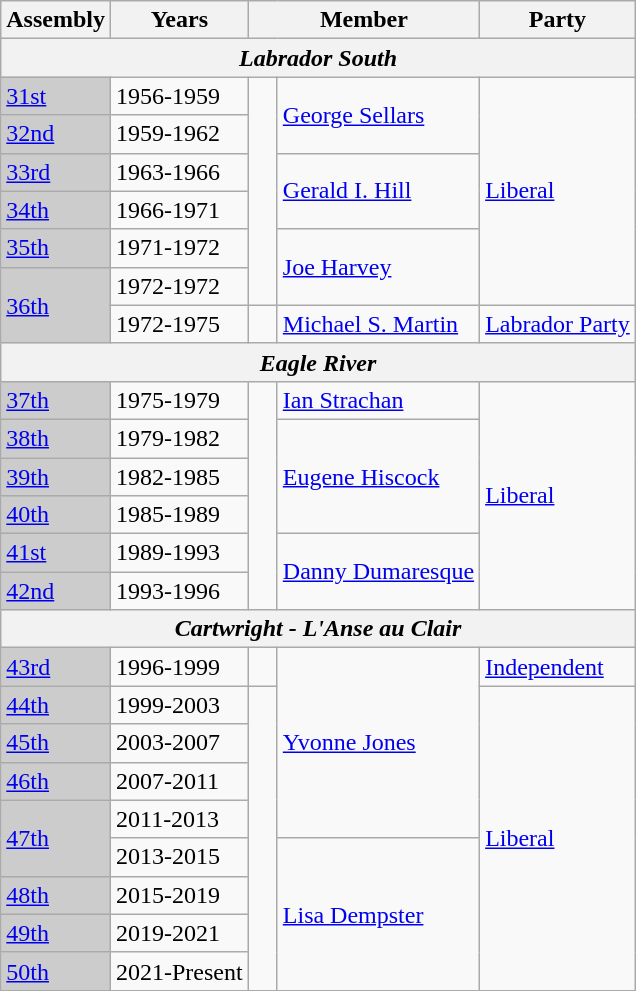<table class="wikitable">
<tr>
<th>Assembly</th>
<th>Years</th>
<th colspan="2">Member</th>
<th>Party</th>
</tr>
<tr>
<th colspan="5"><strong><em>Labrador South</em></strong></th>
</tr>
<tr>
<td bgcolor="CCCCCC"><a href='#'>31st</a></td>
<td>1956-1959</td>
<td rowspan="6" ></td>
<td rowspan="2"><a href='#'>George Sellars</a></td>
<td rowspan="6"><a href='#'>Liberal</a></td>
</tr>
<tr>
<td bgcolor="CCCCCC"><a href='#'>32nd</a></td>
<td>1959-1962</td>
</tr>
<tr>
<td bgcolor="CCCCCC"><a href='#'>33rd</a></td>
<td>1963-1966</td>
<td rowspan="2"><a href='#'>Gerald I. Hill</a></td>
</tr>
<tr>
<td bgcolor="CCCCCC"><a href='#'>34th</a></td>
<td>1966-1971</td>
</tr>
<tr>
<td bgcolor="CCCCCC"><a href='#'>35th</a></td>
<td>1971-1972</td>
<td rowspan="2"><a href='#'>Joe Harvey</a></td>
</tr>
<tr>
<td rowspan="2" bgcolor="CCCCCC"><a href='#'>36th</a></td>
<td>1972-1972</td>
</tr>
<tr>
<td>1972-1975</td>
<td></td>
<td><a href='#'>Michael S. Martin</a></td>
<td><a href='#'>Labrador Party</a></td>
</tr>
<tr>
<th colspan="5"><strong><em>Eagle River</em></strong></th>
</tr>
<tr>
<td bgcolor="CCCCCC"><a href='#'>37th</a></td>
<td>1975-1979</td>
<td rowspan="6" ></td>
<td><a href='#'>Ian Strachan</a></td>
<td rowspan="6"><a href='#'>Liberal</a></td>
</tr>
<tr>
<td bgcolor="CCCCCC"><a href='#'>38th</a></td>
<td>1979-1982</td>
<td rowspan="3"><a href='#'>Eugene Hiscock</a></td>
</tr>
<tr>
<td bgcolor="CCCCCC"><a href='#'>39th</a></td>
<td>1982-1985</td>
</tr>
<tr>
<td bgcolor="CCCCCC"><a href='#'>40th</a></td>
<td>1985-1989</td>
</tr>
<tr>
<td bgcolor="CCCCCC"><a href='#'>41st</a></td>
<td>1989-1993</td>
<td rowspan="2"><a href='#'>Danny Dumaresque</a></td>
</tr>
<tr>
<td bgcolor="CCCCCC"><a href='#'>42nd</a></td>
<td>1993-1996</td>
</tr>
<tr>
<th colspan="5"><strong><em>Cartwright - L'Anse au Clair</em></strong></th>
</tr>
<tr>
<td bgcolor="CCCCCC"><a href='#'>43rd</a></td>
<td>1996-1999</td>
<td>   </td>
<td rowspan="5"><a href='#'>Yvonne Jones</a></td>
<td><a href='#'>Independent</a></td>
</tr>
<tr>
<td bgcolor="CCCCCC"><a href='#'>44th</a></td>
<td>1999-2003</td>
<td rowspan="8" ></td>
<td rowspan="8"><a href='#'>Liberal</a></td>
</tr>
<tr>
<td bgcolor="CCCCCC"><a href='#'>45th</a></td>
<td>2003-2007</td>
</tr>
<tr>
<td bgcolor="CCCCCC"><a href='#'>46th</a></td>
<td>2007-2011</td>
</tr>
<tr>
<td rowspan="2" bgcolor="CCCCCC"><a href='#'>47th</a></td>
<td>2011-2013</td>
</tr>
<tr>
<td>2013-2015</td>
<td rowspan=4"><a href='#'>Lisa Dempster</a></td>
</tr>
<tr>
<td bgcolor="CCCCCC"><a href='#'>48th</a></td>
<td>2015-2019</td>
</tr>
<tr>
<td bgcolor="CCCCCC"><a href='#'>49th</a></td>
<td>2019-2021</td>
</tr>
<tr>
<td bgcolor="CCCCCC"><a href='#'>50th</a></td>
<td>2021-Present</td>
</tr>
</table>
